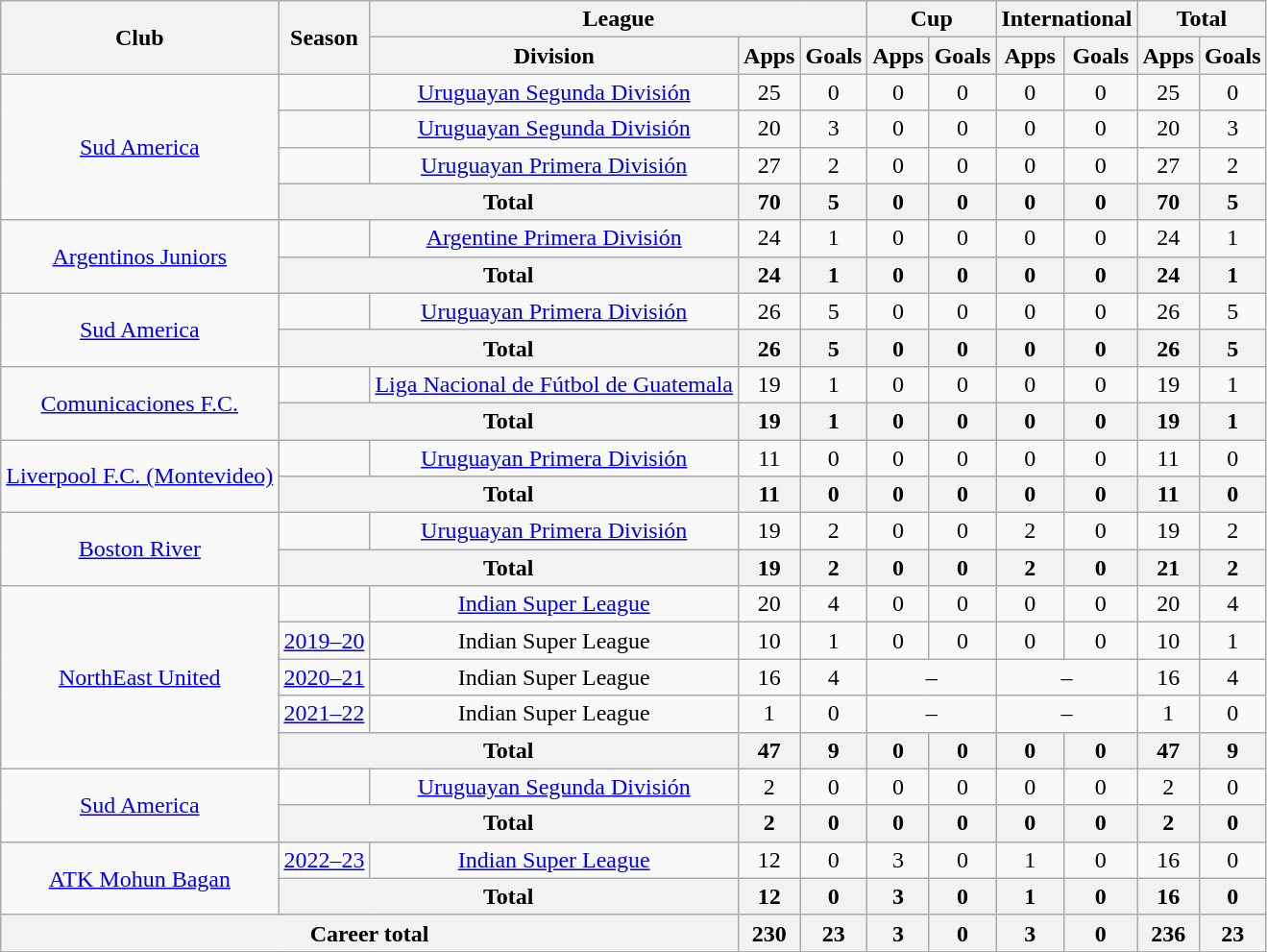<table class="wikitable" style="text-align: center">
<tr>
<th rowspan="2">Club</th>
<th rowspan="2">Season</th>
<th colspan="3">League</th>
<th colspan="2">Cup</th>
<th colspan="2">International</th>
<th colspan="2">Total</th>
</tr>
<tr>
<th>Division</th>
<th>Apps</th>
<th>Goals</th>
<th>Apps</th>
<th>Goals</th>
<th>Apps</th>
<th>Goals</th>
<th>Apps</th>
<th>Goals</th>
</tr>
<tr>
<td rowspan="4"><a href='#'>Sud America</a></td>
<td></td>
<td><a href='#'>Uruguayan Segunda División</a></td>
<td>25</td>
<td>0</td>
<td>0</td>
<td>0</td>
<td>0</td>
<td>0</td>
<td>25</td>
<td>0</td>
</tr>
<tr>
<td></td>
<td><a href='#'>Uruguayan Segunda División</a></td>
<td>20</td>
<td>3</td>
<td>0</td>
<td>0</td>
<td>0</td>
<td>0</td>
<td>20</td>
<td>3</td>
</tr>
<tr>
<td></td>
<td><a href='#'>Uruguayan Primera División</a></td>
<td>27</td>
<td>2</td>
<td>0</td>
<td>0</td>
<td>0</td>
<td>0</td>
<td>27</td>
<td>2</td>
</tr>
<tr>
<th colspan="2">Total</th>
<th>70</th>
<th>5</th>
<th>0</th>
<th>0</th>
<th>0</th>
<th>0</th>
<th>70</th>
<th>5</th>
</tr>
<tr>
<td rowspan="2"><a href='#'>Argentinos Juniors</a></td>
<td></td>
<td><a href='#'>Argentine Primera División</a></td>
<td>24</td>
<td>1</td>
<td>0</td>
<td>0</td>
<td>0</td>
<td>0</td>
<td>24</td>
<td>1</td>
</tr>
<tr>
<th colspan="2">Total</th>
<th>24</th>
<th>1</th>
<th>0</th>
<th>0</th>
<th>0</th>
<th>0</th>
<th>24</th>
<th>1</th>
</tr>
<tr>
<td rowspan="2"><a href='#'>Sud America</a></td>
<td></td>
<td><a href='#'>Uruguayan Primera División</a></td>
<td>26</td>
<td>5</td>
<td>0</td>
<td>0</td>
<td>0</td>
<td>0</td>
<td>26</td>
<td>5</td>
</tr>
<tr>
<th colspan="2">Total</th>
<th>26</th>
<th>5</th>
<th>0</th>
<th>0</th>
<th>0</th>
<th>0</th>
<th>26</th>
<th>5</th>
</tr>
<tr>
<td rowspan="2"><a href='#'>Comunicaciones F.C.</a></td>
<td></td>
<td><a href='#'>Liga Nacional de Fútbol de Guatemala</a></td>
<td>19</td>
<td>1</td>
<td>0</td>
<td>0</td>
<td>0</td>
<td>0</td>
<td>19</td>
<td>1</td>
</tr>
<tr>
<th colspan="2">Total</th>
<th>19</th>
<th>1</th>
<th>0</th>
<th>0</th>
<th>0</th>
<th>0</th>
<th>19</th>
<th>1</th>
</tr>
<tr>
<td rowspan="2"><a href='#'>Liverpool F.C. (Montevideo)</a></td>
<td></td>
<td><a href='#'>Uruguayan Primera División</a></td>
<td>11</td>
<td>0</td>
<td>0</td>
<td>0</td>
<td>0</td>
<td>0</td>
<td>11</td>
<td>0</td>
</tr>
<tr>
<th colspan="2">Total</th>
<th>11</th>
<th>0</th>
<th>0</th>
<th>0</th>
<th>0</th>
<th>0</th>
<th>11</th>
<th>0</th>
</tr>
<tr>
<td rowspan="2"><a href='#'>Boston River</a></td>
<td></td>
<td><a href='#'>Uruguayan Primera División</a></td>
<td>19</td>
<td>2</td>
<td>0</td>
<td>0</td>
<td>2</td>
<td>0</td>
<td>19</td>
<td>2</td>
</tr>
<tr>
<th colspan="2">Total</th>
<th>19</th>
<th>2</th>
<th>0</th>
<th>0</th>
<th>2</th>
<th>0</th>
<th>21</th>
<th>2</th>
</tr>
<tr>
<td rowspan="5"><a href='#'>NorthEast United</a></td>
<td></td>
<td><a href='#'>Indian Super League</a></td>
<td>20</td>
<td>4</td>
<td>0</td>
<td>0</td>
<td>0</td>
<td>0</td>
<td>20</td>
<td>4</td>
</tr>
<tr>
<td><a href='#'>2019–20</a></td>
<td>Indian Super League</td>
<td>10</td>
<td>1</td>
<td>0</td>
<td>0</td>
<td>0</td>
<td>0</td>
<td>10</td>
<td>1</td>
</tr>
<tr>
<td><a href='#'>2020–21</a></td>
<td>Indian Super League</td>
<td>16</td>
<td>4</td>
<td colspan="2">–</td>
<td colspan="2">–</td>
<td>16</td>
<td>4</td>
</tr>
<tr>
<td><a href='#'>2021–22</a></td>
<td>Indian Super League</td>
<td>1</td>
<td>0</td>
<td colspan="2">–</td>
<td colspan="2">–</td>
<td>1</td>
<td>0</td>
</tr>
<tr>
<th colspan="2">Total</th>
<th>47</th>
<th>9</th>
<th>0</th>
<th>0</th>
<th>0</th>
<th>0</th>
<th>47</th>
<th>9</th>
</tr>
<tr>
<td rowspan="2"><a href='#'>Sud America</a></td>
<td></td>
<td><a href='#'>Uruguayan Segunda División</a></td>
<td>2</td>
<td>0</td>
<td>0</td>
<td>0</td>
<td>0</td>
<td>0</td>
<td>2</td>
<td>0</td>
</tr>
<tr>
<th colspan="2">Total</th>
<th>2</th>
<th>0</th>
<th>0</th>
<th>0</th>
<th>0</th>
<th>0</th>
<th>2</th>
<th>0</th>
</tr>
<tr>
<td rowspan="2"><a href='#'>ATK Mohun Bagan</a></td>
<td><a href='#'>2022–23</a></td>
<td><a href='#'>Indian Super League</a></td>
<td>12</td>
<td>0</td>
<td>3</td>
<td>0</td>
<td>1</td>
<td>0</td>
<td>16</td>
<td>0</td>
</tr>
<tr>
<th colspan="2">Total</th>
<th>12</th>
<th>0</th>
<th>3</th>
<th>0</th>
<th>1</th>
<th>0</th>
<th>16</th>
<th>0</th>
</tr>
<tr>
<th colspan="3"><strong>Career total</strong></th>
<th>230</th>
<th>23</th>
<th>3</th>
<th>0</th>
<th>3</th>
<th>0</th>
<th>236</th>
<th>23</th>
</tr>
</table>
